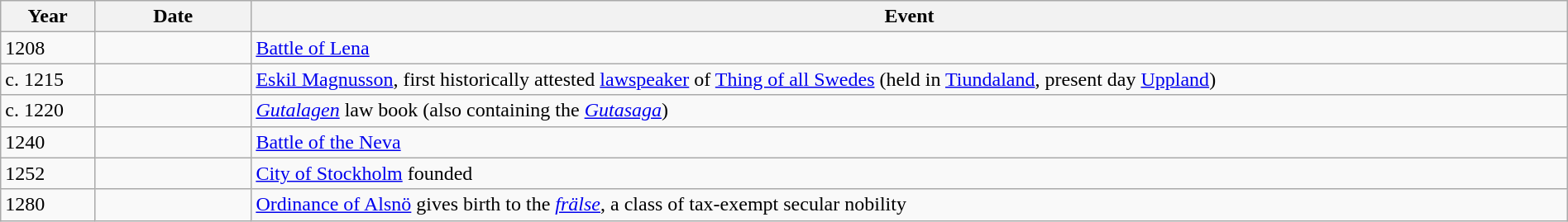<table class="wikitable" width="100%">
<tr>
<th style="width: 6%;">Year</th>
<th style="width: 10%;">Date</th>
<th>Event</th>
</tr>
<tr>
<td>1208</td>
<td></td>
<td><a href='#'>Battle of Lena</a></td>
</tr>
<tr>
<td>c. 1215</td>
<td></td>
<td><a href='#'>Eskil Magnusson</a>, first historically attested <a href='#'>lawspeaker</a> of <a href='#'>Thing of all Swedes</a> (held in <a href='#'>Tiundaland</a>, present day <a href='#'>Uppland</a>)</td>
</tr>
<tr>
<td>c. 1220</td>
<td></td>
<td><em><a href='#'>Gutalagen</a></em> law book (also containing the <em><a href='#'>Gutasaga</a></em>)</td>
</tr>
<tr>
<td>1240</td>
<td></td>
<td><a href='#'>Battle of the Neva</a></td>
</tr>
<tr>
<td>1252</td>
<td></td>
<td><a href='#'>City of Stockholm</a> founded</td>
</tr>
<tr>
<td>1280</td>
<td></td>
<td><a href='#'>Ordinance of Alsnö</a> gives birth to the <em><a href='#'>frälse</a></em>, a class of tax-exempt secular nobility</td>
</tr>
</table>
